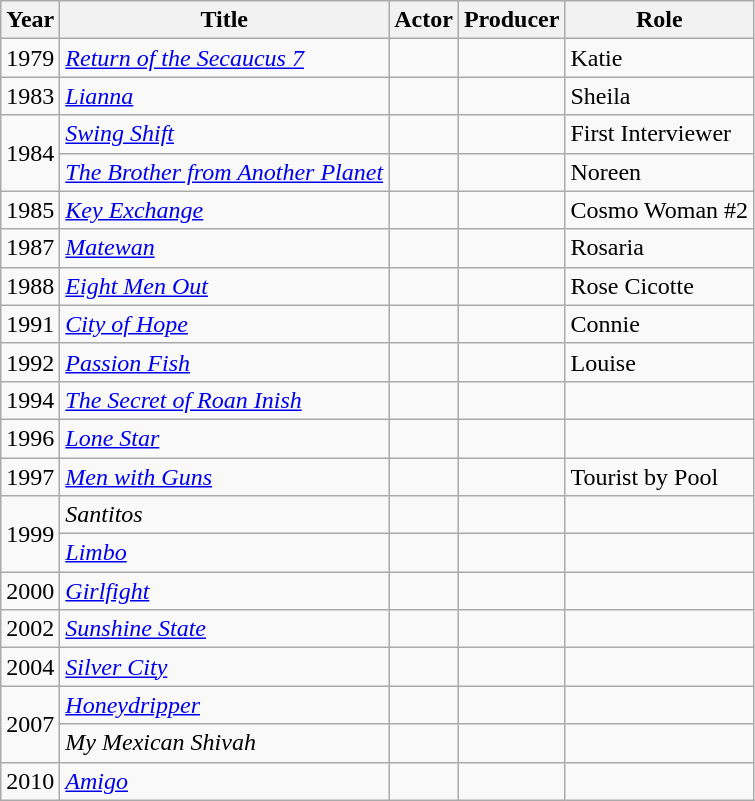<table class="wikitable">
<tr>
<th>Year</th>
<th>Title</th>
<th>Actor</th>
<th>Producer</th>
<th>Role</th>
</tr>
<tr>
<td>1979</td>
<td><em><a href='#'>Return of the Secaucus 7</a></em></td>
<td></td>
<td></td>
<td>Katie</td>
</tr>
<tr>
<td>1983</td>
<td><em><a href='#'>Lianna</a></em></td>
<td></td>
<td></td>
<td>Sheila</td>
</tr>
<tr>
<td rowspan="2">1984</td>
<td><em><a href='#'>Swing Shift</a></em></td>
<td></td>
<td></td>
<td>First Interviewer</td>
</tr>
<tr>
<td><em><a href='#'>The Brother from Another Planet</a></em></td>
<td></td>
<td></td>
<td>Noreen</td>
</tr>
<tr>
<td>1985</td>
<td><em><a href='#'>Key Exchange</a></em></td>
<td></td>
<td></td>
<td>Cosmo Woman #2</td>
</tr>
<tr>
<td>1987</td>
<td><em><a href='#'>Matewan</a></em></td>
<td></td>
<td></td>
<td>Rosaria</td>
</tr>
<tr>
<td>1988</td>
<td><em><a href='#'>Eight Men Out</a></em></td>
<td></td>
<td></td>
<td>Rose Cicotte</td>
</tr>
<tr>
<td>1991</td>
<td><em><a href='#'>City of Hope</a></em></td>
<td></td>
<td></td>
<td>Connie</td>
</tr>
<tr>
<td>1992</td>
<td><em><a href='#'>Passion Fish</a></em></td>
<td></td>
<td></td>
<td>Louise</td>
</tr>
<tr>
<td>1994</td>
<td><em><a href='#'>The Secret of Roan Inish</a></em></td>
<td></td>
<td></td>
<td></td>
</tr>
<tr>
<td>1996</td>
<td><em><a href='#'>Lone Star</a></em></td>
<td></td>
<td></td>
<td></td>
</tr>
<tr>
<td>1997</td>
<td><em><a href='#'>Men with Guns</a></em></td>
<td></td>
<td></td>
<td>Tourist by Pool</td>
</tr>
<tr>
<td rowspan="2">1999</td>
<td><em>Santitos</em></td>
<td></td>
<td></td>
<td></td>
</tr>
<tr>
<td><em><a href='#'>Limbo</a></em></td>
<td></td>
<td></td>
<td></td>
</tr>
<tr>
<td>2000</td>
<td><em><a href='#'>Girlfight</a></em></td>
<td></td>
<td></td>
<td></td>
</tr>
<tr>
<td>2002</td>
<td><em><a href='#'>Sunshine State</a></em></td>
<td></td>
<td></td>
<td></td>
</tr>
<tr>
<td>2004</td>
<td><em><a href='#'>Silver City</a></em></td>
<td></td>
<td></td>
<td></td>
</tr>
<tr>
<td rowspan="2">2007</td>
<td><em><a href='#'>Honeydripper</a></em></td>
<td></td>
<td></td>
<td></td>
</tr>
<tr>
<td><em>My Mexican Shivah</em></td>
<td></td>
<td></td>
<td></td>
</tr>
<tr>
<td>2010</td>
<td><em><a href='#'>Amigo</a></em></td>
<td></td>
<td></td>
<td></td>
</tr>
</table>
